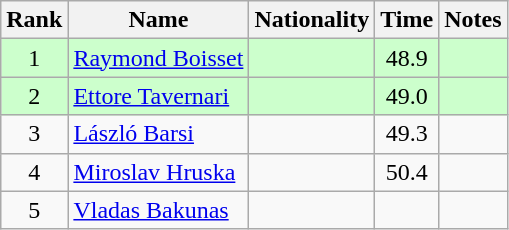<table class="wikitable sortable" style="text-align:center">
<tr>
<th>Rank</th>
<th>Name</th>
<th>Nationality</th>
<th>Time</th>
<th>Notes</th>
</tr>
<tr bgcolor=ccffcc>
<td>1</td>
<td align=left><a href='#'>Raymond Boisset</a></td>
<td align=left></td>
<td>48.9</td>
<td></td>
</tr>
<tr bgcolor=ccffcc>
<td>2</td>
<td align=left><a href='#'>Ettore Tavernari</a></td>
<td align=left></td>
<td>49.0</td>
<td></td>
</tr>
<tr>
<td>3</td>
<td align=left><a href='#'>László Barsi</a></td>
<td align=left></td>
<td>49.3</td>
<td></td>
</tr>
<tr>
<td>4</td>
<td align=left><a href='#'>Miroslav Hruska</a></td>
<td align=left></td>
<td>50.4</td>
<td></td>
</tr>
<tr>
<td>5</td>
<td align=left><a href='#'>Vladas Bakunas</a></td>
<td align=left></td>
<td></td>
<td></td>
</tr>
</table>
